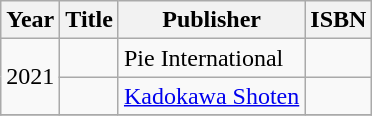<table class="wikitable">
<tr>
<th>Year</th>
<th>Title</th>
<th>Publisher</th>
<th>ISBN</th>
</tr>
<tr>
<td rowspan="2">2021</td>
<td> </td>
<td>Pie International</td>
<td></td>
</tr>
<tr>
<td> </td>
<td><a href='#'>Kadokawa Shoten</a></td>
<td></td>
</tr>
<tr>
</tr>
</table>
